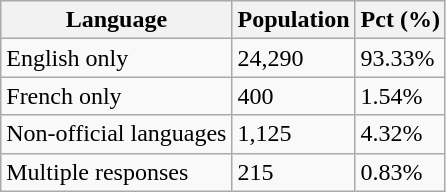<table class="wikitable">
<tr>
<th>Language</th>
<th>Population</th>
<th>Pct (%)</th>
</tr>
<tr>
<td>English only</td>
<td>24,290</td>
<td>93.33%</td>
</tr>
<tr>
<td>French only</td>
<td>400</td>
<td>1.54%</td>
</tr>
<tr>
<td>Non-official languages</td>
<td>1,125</td>
<td>4.32%</td>
</tr>
<tr>
<td>Multiple responses</td>
<td>215</td>
<td>0.83%</td>
</tr>
</table>
